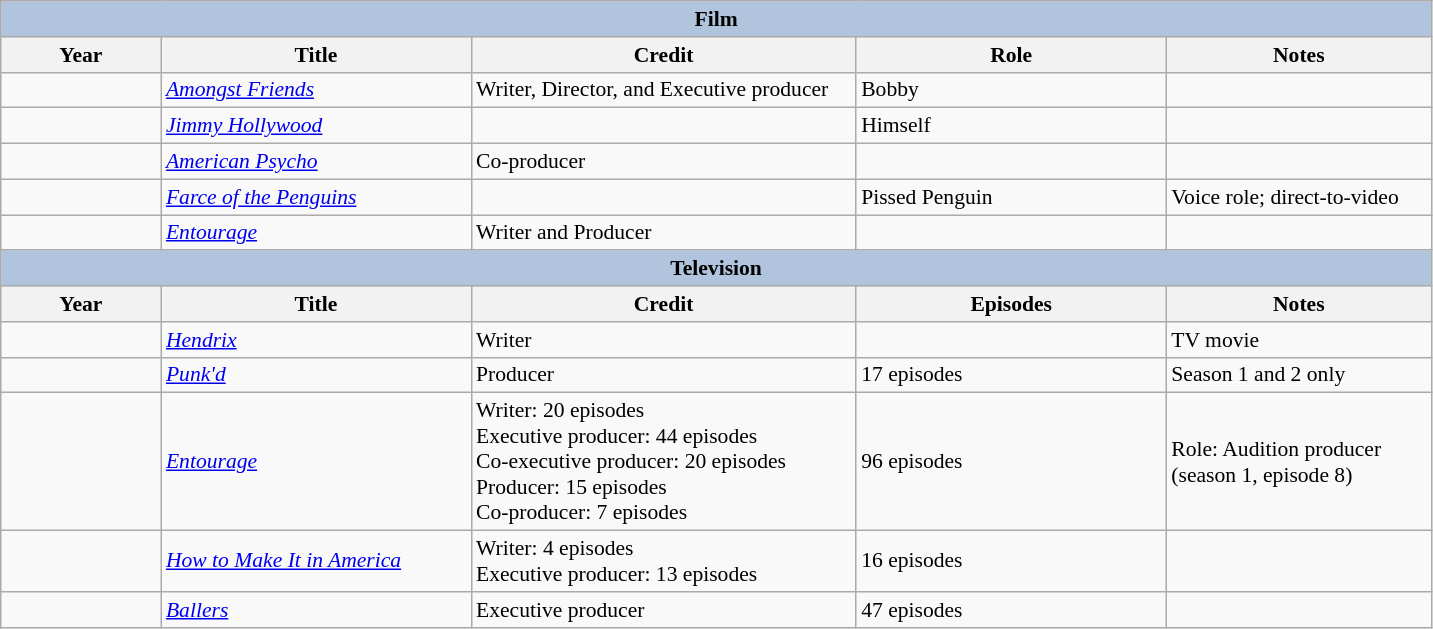<table class="wikitable" style="font-size: 90%;">
<tr>
<th colspan="5" style="background: LightSteelBlue;">Film</th>
</tr>
<tr>
<th style="width:100px;">Year</th>
<th style="width:200px;">Title</th>
<th style="width:250px;">Credit</th>
<th style="width:100px;">Role</th>
<th style="width:150px;">Notes</th>
</tr>
<tr>
<td></td>
<td><em><a href='#'>Amongst Friends</a></em></td>
<td>Writer, Director, and Executive producer</td>
<td>Bobby</td>
<td></td>
</tr>
<tr>
<td></td>
<td><em><a href='#'>Jimmy Hollywood</a></em></td>
<td></td>
<td>Himself</td>
<td></td>
</tr>
<tr>
<td></td>
<td><em><a href='#'>American Psycho</a></em></td>
<td>Co-producer</td>
<td></td>
<td></td>
</tr>
<tr>
<td></td>
<td><em><a href='#'>Farce of the Penguins</a></em></td>
<td></td>
<td>Pissed Penguin</td>
<td>Voice role; direct-to-video</td>
</tr>
<tr>
<td></td>
<td><em><a href='#'>Entourage</a></em></td>
<td>Writer and Producer</td>
<td></td>
<td></td>
</tr>
<tr>
<th colspan="5" style="background: LightSteelBlue;">Television</th>
</tr>
<tr>
<th style="width:100px;">Year</th>
<th style="width:200px;">Title</th>
<th style="width:250px;">Credit</th>
<th style="width:200px;">Episodes</th>
<th style="width:170px;">Notes</th>
</tr>
<tr>
<td></td>
<td><em><a href='#'>Hendrix</a></em></td>
<td>Writer</td>
<td></td>
<td>TV movie</td>
</tr>
<tr>
<td></td>
<td><em><a href='#'>Punk'd</a></em></td>
<td>Producer</td>
<td>17 episodes</td>
<td>Season 1 and 2 only</td>
</tr>
<tr>
<td></td>
<td><em><a href='#'>Entourage</a></em></td>
<td>Writer: 20 episodes<br>Executive producer: 44 episodes<br>Co-executive producer: 20 episodes<br>Producer: 15 episodes<br>Co-producer: 7 episodes</td>
<td>96 episodes</td>
<td>Role: Audition producer (season 1, episode 8)</td>
</tr>
<tr>
<td></td>
<td><em><a href='#'>How to Make It in America</a></em></td>
<td>Writer: 4 episodes<br>Executive producer: 13 episodes</td>
<td>16 episodes</td>
<td></td>
</tr>
<tr>
<td></td>
<td><em><a href='#'>Ballers</a></em></td>
<td>Executive producer</td>
<td>47 episodes</td>
<td></td>
</tr>
</table>
